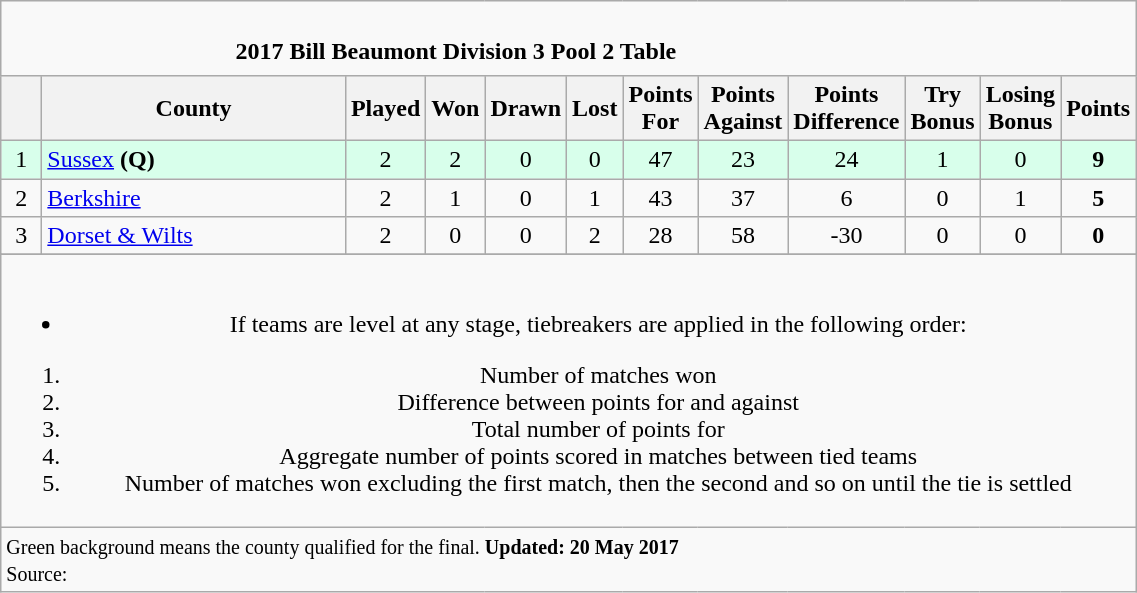<table class="wikitable" style="text-align: center;">
<tr>
<td colspan="15" cellpadding="0" cellspacing="0"><br><table border="0" width="80%" cellpadding="0" cellspacing="0">
<tr>
<td width=20% style="border:0px"></td>
<td style="border:0px"><strong>2017 Bill Beaumont Division 3 Pool 2 Table</strong></td>
<td width=20% style="border:0px" align=right></td>
</tr>
</table>
</td>
</tr>
<tr>
<th bgcolor="#efefef" width="20"></th>
<th bgcolor="#efefef" width="195">County</th>
<th bgcolor="#efefef" width="20">Played</th>
<th bgcolor="#efefef" width="20">Won</th>
<th bgcolor="#efefef" width="20">Drawn</th>
<th bgcolor="#efefef" width="20">Lost</th>
<th bgcolor="#efefef" width="20">Points For</th>
<th bgcolor="#efefef" width="20">Points Against</th>
<th bgcolor="#efefef" width="20">Points Difference</th>
<th bgcolor="#efefef" width="20">Try Bonus</th>
<th bgcolor="#efefef" width="20">Losing Bonus</th>
<th bgcolor="#efefef" width="20">Points</th>
</tr>
<tr bgcolor=#d8ffeb align=center>
<td>1</td>
<td style="text-align:left;"><a href='#'>Sussex</a> <strong>(Q)</strong></td>
<td>2</td>
<td>2</td>
<td>0</td>
<td>0</td>
<td>47</td>
<td>23</td>
<td>24</td>
<td>1</td>
<td>0</td>
<td><strong>9</strong></td>
</tr>
<tr>
<td>2</td>
<td style="text-align:left;"><a href='#'>Berkshire</a></td>
<td>2</td>
<td>1</td>
<td>0</td>
<td>1</td>
<td>43</td>
<td>37</td>
<td>6</td>
<td>0</td>
<td>1</td>
<td><strong>5</strong></td>
</tr>
<tr>
<td>3</td>
<td style="text-align:left;"><a href='#'>Dorset & Wilts</a></td>
<td>2</td>
<td>0</td>
<td>0</td>
<td>2</td>
<td>28</td>
<td>58</td>
<td>-30</td>
<td>0</td>
<td>0</td>
<td><strong>0</strong></td>
</tr>
<tr>
</tr>
<tr>
<td colspan="15"><br><ul><li>If teams are level at any stage, tiebreakers are applied in the following order:</li></ul><ol><li>Number of matches won</li><li>Difference between points for and against</li><li>Total number of points for</li><li>Aggregate number of points scored in matches between tied teams</li><li>Number of matches won excluding the first match, then the second and so on until the tie is settled</li></ol></td>
</tr>
<tr | style="text-align:left;" |>
<td colspan="15" style="border:0px"><small><span>Green background</span> means the county qualified for the final. <strong>Updated: 20 May 2017</strong><br>Source: </small></td>
</tr>
</table>
